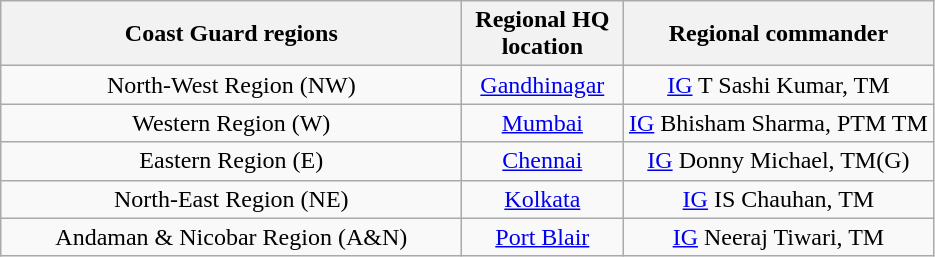<table class="wikitable" style="text-align:center">
<tr>
<th scope="col" style="width: 300px;">Coast Guard regions</th>
<th scope="col" style="width: 100px;">Regional HQ location</th>
<th scope="col" style="width: 200px;">Regional commander</th>
</tr>
<tr>
<td>North-West Region (NW)</td>
<td><a href='#'>Gandhinagar</a></td>
<td><a href='#'>IG</a> T Sashi Kumar, TM</td>
</tr>
<tr>
<td>Western Region (W)</td>
<td><a href='#'>Mumbai</a></td>
<td><a href='#'>IG</a> Bhisham Sharma, PTM TM</td>
</tr>
<tr>
<td>Eastern Region (E)</td>
<td><a href='#'>Chennai</a></td>
<td><a href='#'>IG</a> Donny Michael, TM(G)</td>
</tr>
<tr>
<td>North-East Region (NE)</td>
<td><a href='#'>Kolkata</a></td>
<td><a href='#'>IG</a> IS Chauhan, TM</td>
</tr>
<tr>
<td>Andaman & Nicobar Region (A&N)</td>
<td><a href='#'>Port Blair</a></td>
<td><a href='#'>IG</a> Neeraj Tiwari, TM</td>
</tr>
</table>
